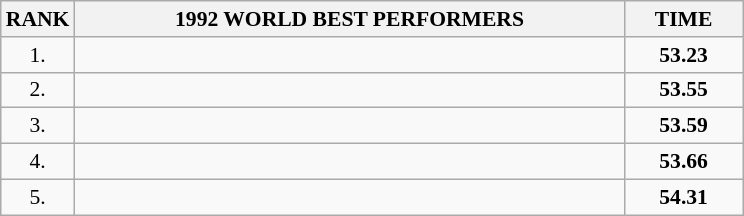<table class="wikitable" style="border-collapse: collapse; font-size: 90%;">
<tr>
<th>RANK</th>
<th align="center" style="width: 25em">1992 WORLD BEST PERFORMERS</th>
<th align="center" style="width: 5em">TIME</th>
</tr>
<tr>
<td align="center">1.</td>
<td></td>
<td align="center"><strong>53.23</strong></td>
</tr>
<tr>
<td align="center">2.</td>
<td></td>
<td align="center"><strong>53.55</strong></td>
</tr>
<tr>
<td align="center">3.</td>
<td></td>
<td align="center"><strong>53.59</strong></td>
</tr>
<tr>
<td align="center">4.</td>
<td></td>
<td align="center"><strong>53.66</strong></td>
</tr>
<tr>
<td align="center">5.</td>
<td></td>
<td align="center"><strong>54.31</strong></td>
</tr>
</table>
